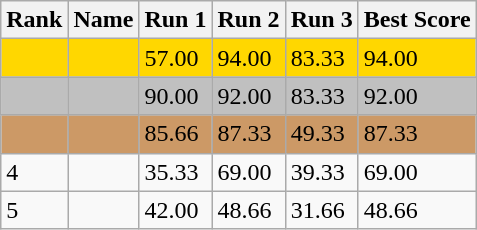<table class="wikitable">
<tr>
<th>Rank</th>
<th>Name</th>
<th>Run 1</th>
<th>Run 2</th>
<th>Run 3</th>
<th>Best Score</th>
</tr>
<tr style="background:gold;">
<td></td>
<td></td>
<td>57.00</td>
<td>94.00</td>
<td>83.33</td>
<td>94.00</td>
</tr>
<tr style="background:silver;">
<td></td>
<td></td>
<td>90.00</td>
<td>92.00</td>
<td>83.33</td>
<td>92.00</td>
</tr>
<tr style="background:#cc9966;">
<td></td>
<td></td>
<td>85.66</td>
<td>87.33</td>
<td>49.33</td>
<td>87.33</td>
</tr>
<tr>
<td>4</td>
<td></td>
<td>35.33</td>
<td>69.00</td>
<td>39.33</td>
<td>69.00</td>
</tr>
<tr>
<td>5</td>
<td></td>
<td>42.00</td>
<td>48.66</td>
<td>31.66</td>
<td>48.66</td>
</tr>
</table>
